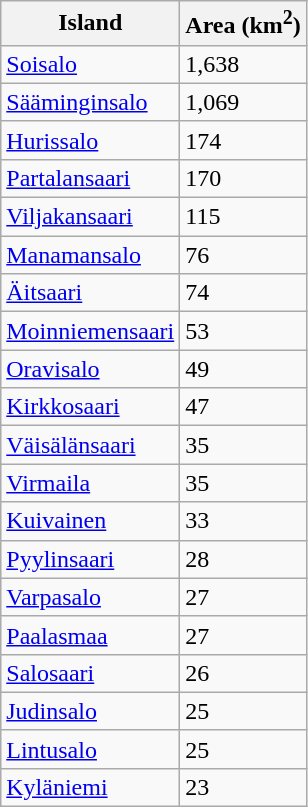<table class="wikitable sortable static-row-numbers static-row-header-text col4center col5right col6center" style="clear:right">
<tr>
<th>Island</th>
<th>Area (km<sup>2</sup>)</th>
</tr>
<tr>
<td><a href='#'>Soisalo</a></td>
<td>1,638</td>
</tr>
<tr>
<td><a href='#'>Sääminginsalo</a></td>
<td>1,069</td>
</tr>
<tr>
<td><a href='#'>Hurissalo</a></td>
<td>174</td>
</tr>
<tr>
<td><a href='#'>Partalansaari</a></td>
<td>170</td>
</tr>
<tr>
<td><a href='#'>Viljakansaari</a></td>
<td>115</td>
</tr>
<tr>
<td><a href='#'>Manamansalo</a></td>
<td>76</td>
</tr>
<tr>
<td><a href='#'>Äitsaari</a></td>
<td>74</td>
</tr>
<tr>
<td><a href='#'>Moinniemensaari</a></td>
<td>53</td>
</tr>
<tr>
<td><a href='#'>Oravisalo</a></td>
<td>49</td>
</tr>
<tr>
<td><a href='#'>Kirkkosaari</a></td>
<td>47</td>
</tr>
<tr>
<td><a href='#'>Väisälänsaari</a></td>
<td>35</td>
</tr>
<tr>
<td><a href='#'>Virmaila</a></td>
<td>35</td>
</tr>
<tr>
<td><a href='#'>Kuivainen</a></td>
<td>33</td>
</tr>
<tr>
<td><a href='#'>Pyylinsaari</a></td>
<td>28</td>
</tr>
<tr>
<td><a href='#'>Varpasalo</a></td>
<td>27</td>
</tr>
<tr>
<td><a href='#'>Paalasmaa</a></td>
<td>27</td>
</tr>
<tr>
<td><a href='#'>Salosaari</a></td>
<td>26</td>
</tr>
<tr>
<td><a href='#'>Judinsalo</a></td>
<td>25</td>
</tr>
<tr>
<td><a href='#'>Lintusalo</a></td>
<td>25</td>
</tr>
<tr>
<td><a href='#'>Kyläniemi</a></td>
<td>23</td>
</tr>
</table>
